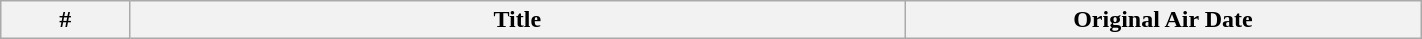<table class="wikitable plainrowheaders" style="width:75%;">
<tr>
<th width="5%">#</th>
<th width="30%">Title</th>
<th width="20%">Original Air Date<br></th>
</tr>
</table>
